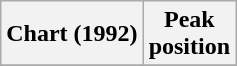<table class="wikitable sortable plainrowheaders" style="text-align:center">
<tr>
<th scope="col">Chart (1992)</th>
<th scope="col">Peak<br> position</th>
</tr>
<tr>
</tr>
</table>
